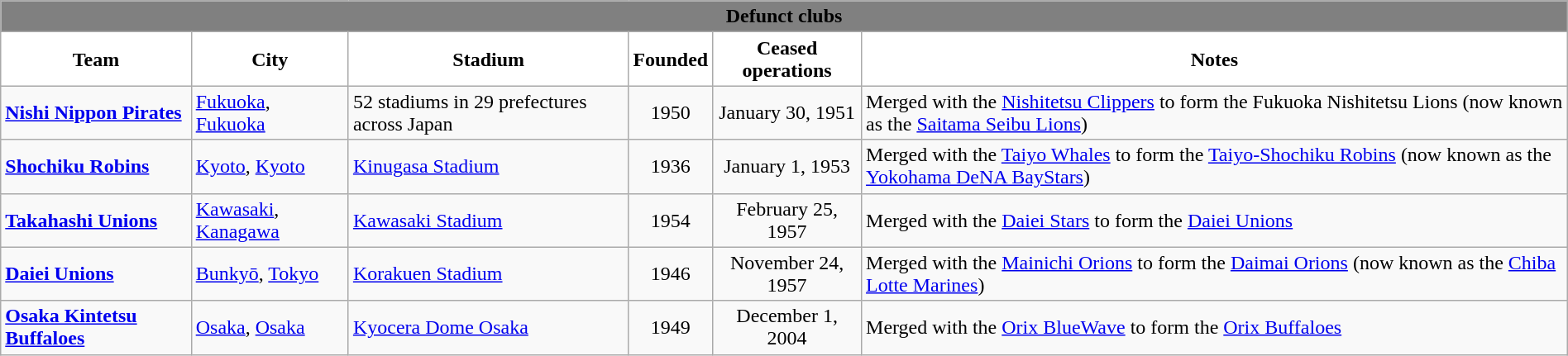<table class="wikitable sortable" style="width:100%; text-align:left">
<tr>
<th style="background:gray;" colspan="6"><span>Defunct clubs</span></th>
</tr>
<tr>
<th style="background:white">Team</th>
<th style="background:white">City</th>
<th style="background:white">Stadium</th>
<th style="background:white">Founded</th>
<th style="background:white">Ceased operations</th>
<th style="background:white">Notes</th>
</tr>
<tr>
<td><strong><a href='#'>Nishi Nippon Pirates</a></strong></td>
<td><a href='#'>Fukuoka</a>, <a href='#'>Fukuoka</a></td>
<td>52 stadiums in 29 prefectures across Japan</td>
<td align=center>1950</td>
<td align=center>January 30, 1951</td>
<td align=left>Merged with the <a href='#'>Nishitetsu Clippers</a> to form the Fukuoka Nishitetsu Lions (now known as the <a href='#'>Saitama Seibu Lions</a>)</td>
</tr>
<tr>
<td><strong><a href='#'>Shochiku Robins</a></strong></td>
<td><a href='#'>Kyoto</a>, <a href='#'>Kyoto</a></td>
<td><a href='#'>Kinugasa Stadium</a></td>
<td align=center>1936</td>
<td align=center>January 1, 1953</td>
<td align=left>Merged with the <a href='#'>Taiyo Whales</a> to form the <a href='#'>Taiyo-Shochiku Robins</a> (now known as the <a href='#'>Yokohama DeNA BayStars</a>)</td>
</tr>
<tr>
<td><strong><a href='#'>Takahashi Unions</a></strong></td>
<td><a href='#'>Kawasaki</a>, <a href='#'>Kanagawa</a></td>
<td><a href='#'>Kawasaki Stadium</a></td>
<td align=center>1954</td>
<td align=center>February 25, 1957</td>
<td align=left>Merged with the <a href='#'>Daiei Stars</a> to form the <a href='#'>Daiei Unions</a></td>
</tr>
<tr>
<td><strong><a href='#'>Daiei Unions</a></strong></td>
<td><a href='#'>Bunkyō</a>, <a href='#'>Tokyo</a></td>
<td><a href='#'>Korakuen Stadium</a></td>
<td align=center>1946</td>
<td align=center>November 24, 1957</td>
<td align=left>Merged with the <a href='#'>Mainichi Orions</a> to form the <a href='#'>Daimai Orions</a> (now known as the <a href='#'>Chiba Lotte Marines</a>)</td>
</tr>
<tr>
<td><strong><a href='#'>Osaka Kintetsu Buffaloes</a></strong></td>
<td><a href='#'>Osaka</a>, <a href='#'>Osaka</a></td>
<td><a href='#'>Kyocera Dome Osaka</a></td>
<td align=center>1949</td>
<td align=center>December 1, 2004</td>
<td align=left>Merged with the <a href='#'>Orix BlueWave</a> to form the <a href='#'>Orix Buffaloes</a></td>
</tr>
</table>
